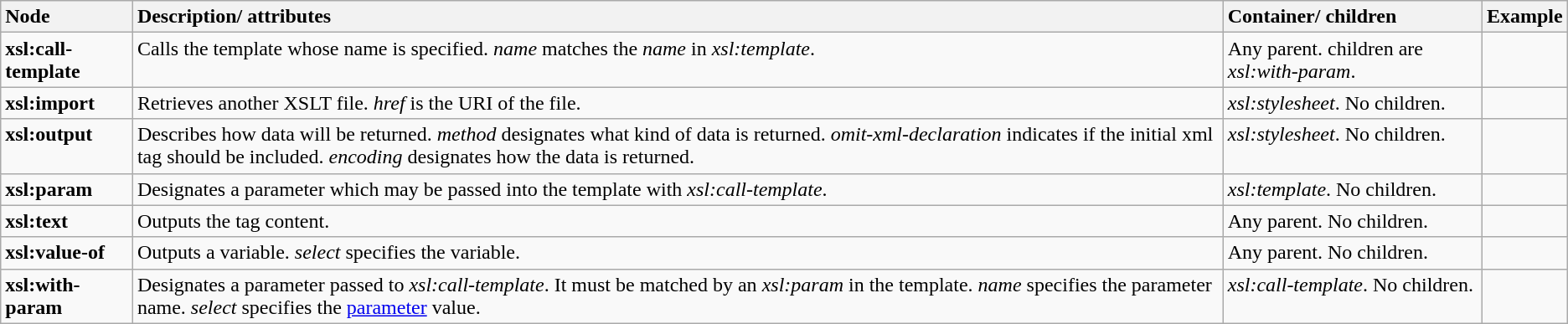<table class="wikitable">
<tr>
<th style="text-align:left;">Node</th>
<th style="text-align:left;">Description/ attributes</th>
<th style="text-align:left;">Container/ children</th>
<th style="text-align:left;">Example</th>
</tr>
<tr style="vertical-align:top;">
<td><strong>xsl:call-template</strong></td>
<td>Calls the template whose name is specified. <em>name</em> matches the <em>name</em> in <em>xsl:template</em>.</td>
<td>Any parent. children are <em>xsl:with-param</em>.</td>
<td></td>
</tr>
<tr style="vertical-align:top;">
<td><strong>xsl:import</strong></td>
<td>Retrieves another XSLT file. <em>href</em> is the URI of the file.</td>
<td><em>xsl:stylesheet</em>. No children.</td>
<td></td>
</tr>
<tr style="vertical-align:top;">
<td><strong>xsl:output</strong></td>
<td>Describes how data will be returned. <em>method</em> designates what kind of data is returned. <em>omit-xml-declaration</em> indicates if the initial xml tag should be included. <em>encoding</em> designates how the data is returned.</td>
<td><em>xsl:stylesheet</em>. No children.</td>
<td></td>
</tr>
<tr style="vertical-align:top;">
<td><strong>xsl:param</strong></td>
<td>Designates a parameter which may be passed into the template with <em>xsl:call-template</em>.</td>
<td><em>xsl:template</em>. No children.</td>
<td></td>
</tr>
<tr style="vertical-align:top;">
<td><strong>xsl:text</strong></td>
<td>Outputs the tag content.</td>
<td>Any parent. No children.</td>
<td></td>
</tr>
<tr style="vertical-align:top;">
<td><strong>xsl:value-of</strong></td>
<td>Outputs a variable. <em>select</em> specifies the variable.</td>
<td>Any parent. No children.</td>
<td></td>
</tr>
<tr style="vertical-align:top;">
<td><strong>xsl:with-param</strong></td>
<td>Designates a parameter passed to <em>xsl:call-template</em>. It must be matched by an <em>xsl:param</em> in the template. <em>name</em> specifies the parameter name. <em>select</em> specifies the <a href='#'>parameter</a> value.</td>
<td><em>xsl:call-template</em>. No children.</td>
<td></td>
</tr>
</table>
